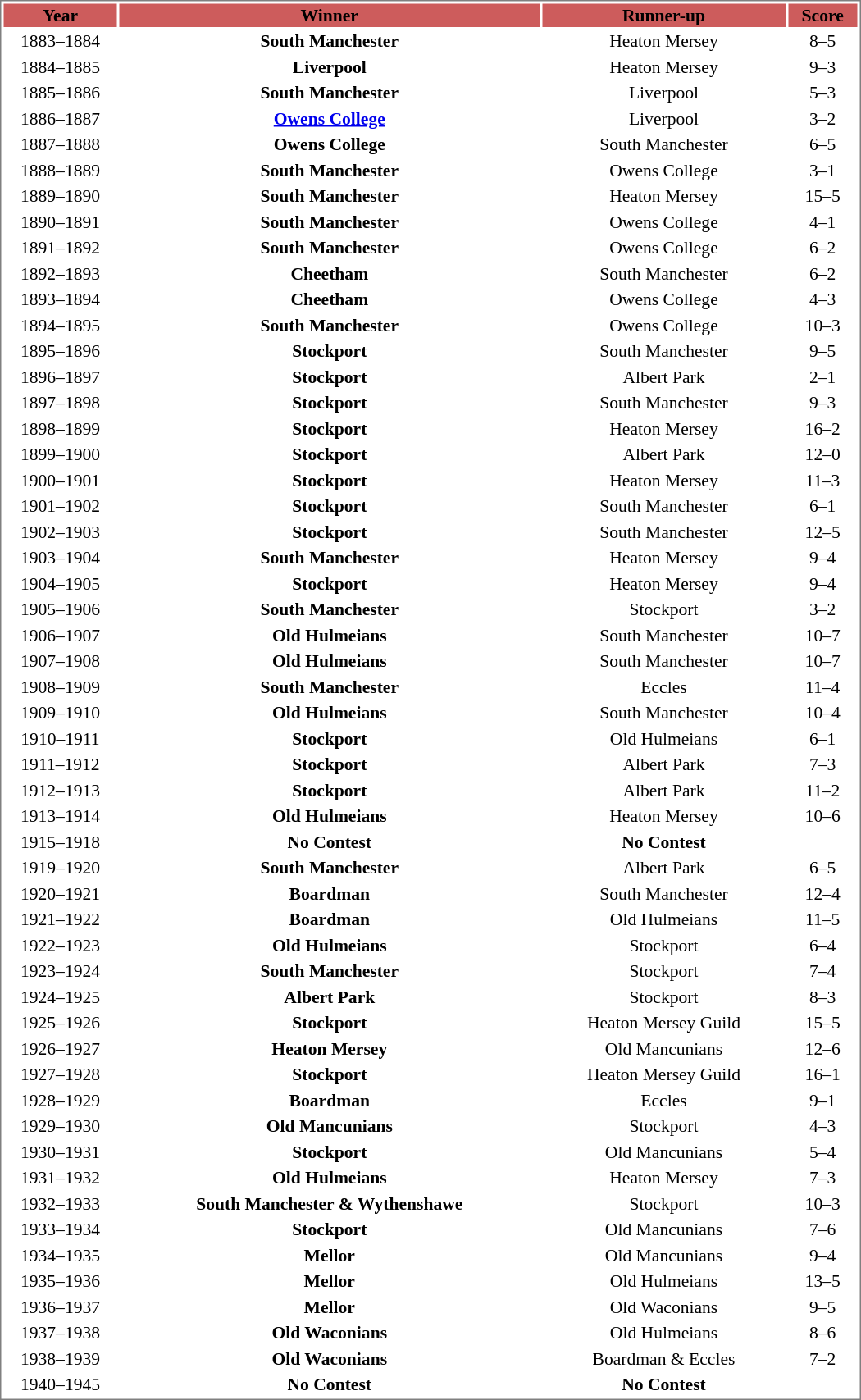<table cellpadding="1" width="700px" style="font-size: 90%; border: 1px solid gray;">
<tr align="center">
<th style="background: #CD5C5C;" width="90"><strong>Year</strong></th>
<th style="background: #CD5C5C;"><strong>Winner</strong></th>
<th style="background: #CD5C5C;"><strong>Runner-up</strong></th>
<th style="background: #CD5C5C;"><strong>Score</strong></th>
</tr>
<tr align="center">
<td>1883–1884</td>
<td><strong>South Manchester</strong></td>
<td>Heaton Mersey</td>
<td>8–5</td>
</tr>
<tr align="center">
<td>1884–1885</td>
<td><strong>Liverpool</strong></td>
<td>Heaton Mersey</td>
<td>9–3</td>
</tr>
<tr align="center">
<td>1885–1886</td>
<td><strong>South Manchester</strong></td>
<td>Liverpool</td>
<td>5–3</td>
</tr>
<tr align="center">
<td>1886–1887</td>
<td><strong><a href='#'>Owens College</a></strong></td>
<td>Liverpool</td>
<td>3–2</td>
</tr>
<tr align="center">
<td>1887–1888</td>
<td><strong>Owens College</strong></td>
<td>South Manchester</td>
<td>6–5</td>
</tr>
<tr align="center">
<td>1888–1889</td>
<td><strong>South Manchester</strong></td>
<td>Owens College</td>
<td>3–1</td>
</tr>
<tr align="center">
<td>1889–1890</td>
<td><strong>South Manchester</strong></td>
<td>Heaton Mersey</td>
<td>15–5</td>
</tr>
<tr align="center">
<td>1890–1891</td>
<td><strong>South Manchester</strong></td>
<td>Owens College</td>
<td>4–1</td>
</tr>
<tr align="center">
<td>1891–1892</td>
<td><strong>South Manchester</strong></td>
<td>Owens College</td>
<td>6–2</td>
</tr>
<tr align="center">
<td>1892–1893</td>
<td><strong>Cheetham</strong></td>
<td>South Manchester</td>
<td>6–2</td>
</tr>
<tr align="center">
<td>1893–1894</td>
<td><strong>Cheetham</strong></td>
<td>Owens College</td>
<td>4–3</td>
</tr>
<tr align="center">
<td>1894–1895</td>
<td><strong>South Manchester</strong></td>
<td>Owens College</td>
<td>10–3</td>
</tr>
<tr align="center">
<td>1895–1896</td>
<td><strong>Stockport</strong></td>
<td>South Manchester</td>
<td>9–5</td>
</tr>
<tr align="center">
<td>1896–1897</td>
<td><strong>Stockport</strong></td>
<td>Albert Park</td>
<td>2–1</td>
</tr>
<tr align="center">
<td>1897–1898</td>
<td><strong>Stockport</strong></td>
<td>South Manchester</td>
<td>9–3</td>
</tr>
<tr align="center">
<td>1898–1899</td>
<td><strong>Stockport</strong></td>
<td>Heaton Mersey</td>
<td>16–2</td>
</tr>
<tr align="center">
<td>1899–1900</td>
<td><strong>Stockport</strong></td>
<td>Albert Park</td>
<td>12–0</td>
</tr>
<tr align="center">
<td>1900–1901</td>
<td><strong>Stockport</strong></td>
<td>Heaton Mersey</td>
<td>11–3</td>
</tr>
<tr align="center">
<td>1901–1902</td>
<td><strong>Stockport</strong></td>
<td>South Manchester</td>
<td>6–1</td>
</tr>
<tr align="center">
<td>1902–1903</td>
<td><strong>Stockport</strong></td>
<td>South Manchester</td>
<td>12–5</td>
</tr>
<tr align="center">
<td>1903–1904</td>
<td><strong>South Manchester</strong></td>
<td>Heaton Mersey</td>
<td>9–4</td>
</tr>
<tr align="center">
<td>1904–1905</td>
<td><strong>Stockport</strong></td>
<td>Heaton Mersey</td>
<td>9–4</td>
</tr>
<tr align="center">
<td>1905–1906</td>
<td><strong>South Manchester</strong></td>
<td>Stockport</td>
<td>3–2</td>
</tr>
<tr align="center">
<td>1906–1907</td>
<td><strong>Old Hulmeians</strong></td>
<td>South Manchester</td>
<td>10–7</td>
</tr>
<tr align="center">
<td>1907–1908</td>
<td><strong>Old Hulmeians</strong></td>
<td>South Manchester</td>
<td>10–7</td>
</tr>
<tr align="center">
<td>1908–1909</td>
<td><strong>South Manchester</strong></td>
<td>Eccles</td>
<td>11–4</td>
</tr>
<tr align="center">
<td>1909–1910</td>
<td><strong>Old Hulmeians</strong></td>
<td>South Manchester</td>
<td>10–4</td>
</tr>
<tr align="center">
<td>1910–1911</td>
<td><strong>Stockport</strong></td>
<td>Old Hulmeians</td>
<td>6–1</td>
</tr>
<tr align="center">
<td>1911–1912</td>
<td><strong>Stockport</strong></td>
<td>Albert Park</td>
<td>7–3</td>
</tr>
<tr align="center">
<td>1912–1913</td>
<td><strong>Stockport</strong></td>
<td>Albert Park</td>
<td>11–2</td>
</tr>
<tr align="center">
<td>1913–1914</td>
<td><strong>Old Hulmeians</strong></td>
<td>Heaton Mersey</td>
<td>10–6</td>
</tr>
<tr align="center">
<td>1915–1918</td>
<td><strong>No Contest</strong></td>
<td><strong>No Contest</strong></td>
<td></td>
</tr>
<tr align="center">
<td>1919–1920</td>
<td><strong>South Manchester</strong></td>
<td>Albert Park</td>
<td>6–5</td>
</tr>
<tr align="center">
<td>1920–1921</td>
<td><strong>Boardman</strong></td>
<td>South Manchester</td>
<td>12–4</td>
</tr>
<tr align="center">
<td>1921–1922</td>
<td><strong>Boardman</strong></td>
<td>Old Hulmeians</td>
<td>11–5</td>
</tr>
<tr align="center">
<td>1922–1923</td>
<td><strong>Old Hulmeians</strong></td>
<td>Stockport</td>
<td>6–4</td>
</tr>
<tr align="center">
<td>1923–1924</td>
<td><strong>South Manchester</strong></td>
<td>Stockport</td>
<td>7–4</td>
</tr>
<tr align="center">
<td>1924–1925</td>
<td><strong>Albert Park</strong></td>
<td>Stockport</td>
<td>8–3</td>
</tr>
<tr align="center">
<td>1925–1926</td>
<td><strong>Stockport</strong></td>
<td>Heaton Mersey Guild</td>
<td>15–5</td>
</tr>
<tr align="center">
<td>1926–1927</td>
<td><strong>Heaton Mersey</strong></td>
<td>Old Mancunians</td>
<td>12–6</td>
</tr>
<tr align="center">
<td>1927–1928</td>
<td><strong>Stockport</strong></td>
<td>Heaton Mersey Guild</td>
<td>16–1</td>
</tr>
<tr align="center">
<td>1928–1929</td>
<td><strong>Boardman</strong></td>
<td>Eccles</td>
<td>9–1</td>
</tr>
<tr align="center">
<td>1929–1930</td>
<td><strong>Old Mancunians</strong></td>
<td>Stockport</td>
<td>4–3</td>
</tr>
<tr align="center">
<td>1930–1931</td>
<td><strong>Stockport</strong></td>
<td>Old Mancunians</td>
<td>5–4</td>
</tr>
<tr align="center">
<td>1931–1932</td>
<td><strong>Old Hulmeians</strong></td>
<td>Heaton Mersey</td>
<td>7–3</td>
</tr>
<tr align="center">
<td>1932–1933</td>
<td><strong>South Manchester & Wythenshawe</strong></td>
<td>Stockport</td>
<td>10–3</td>
</tr>
<tr align="center">
<td>1933–1934</td>
<td><strong>Stockport</strong></td>
<td>Old Mancunians</td>
<td>7–6</td>
</tr>
<tr align="center">
<td>1934–1935</td>
<td><strong>Mellor</strong></td>
<td>Old Mancunians</td>
<td>9–4</td>
</tr>
<tr align="center">
<td>1935–1936</td>
<td><strong>Mellor</strong></td>
<td>Old Hulmeians</td>
<td>13–5</td>
</tr>
<tr align="center">
<td>1936–1937</td>
<td><strong>Mellor</strong></td>
<td>Old Waconians</td>
<td>9–5</td>
</tr>
<tr align="center">
<td>1937–1938</td>
<td><strong>Old Waconians</strong></td>
<td>Old Hulmeians</td>
<td>8–6</td>
</tr>
<tr align="center">
<td>1938–1939</td>
<td><strong>Old Waconians</strong></td>
<td>Boardman & Eccles</td>
<td>7–2</td>
</tr>
<tr align="center">
<td>1940–1945</td>
<td><strong>No Contest</strong></td>
<td><strong>No Contest</strong></td>
<td></td>
</tr>
</table>
